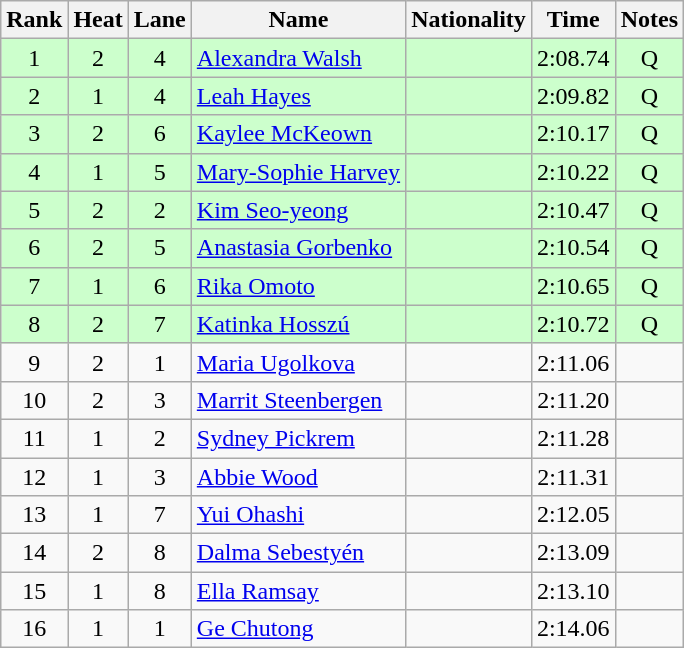<table class="wikitable sortable" style="text-align:center">
<tr>
<th>Rank</th>
<th>Heat</th>
<th>Lane</th>
<th>Name</th>
<th>Nationality</th>
<th>Time</th>
<th>Notes</th>
</tr>
<tr bgcolor=ccffcc>
<td>1</td>
<td>2</td>
<td>4</td>
<td align=left><a href='#'>Alexandra Walsh</a></td>
<td align=left></td>
<td>2:08.74</td>
<td>Q</td>
</tr>
<tr bgcolor=ccffcc>
<td>2</td>
<td>1</td>
<td>4</td>
<td align=left><a href='#'>Leah Hayes</a></td>
<td align=left></td>
<td>2:09.82</td>
<td>Q</td>
</tr>
<tr bgcolor=ccffcc>
<td>3</td>
<td>2</td>
<td>6</td>
<td align=left><a href='#'>Kaylee McKeown</a></td>
<td align=left></td>
<td>2:10.17</td>
<td>Q</td>
</tr>
<tr bgcolor=ccffcc>
<td>4</td>
<td>1</td>
<td>5</td>
<td align=left><a href='#'>Mary-Sophie Harvey</a></td>
<td align=left></td>
<td>2:10.22</td>
<td>Q</td>
</tr>
<tr bgcolor=ccffcc>
<td>5</td>
<td>2</td>
<td>2</td>
<td align=left><a href='#'>Kim Seo-yeong</a></td>
<td align=left></td>
<td>2:10.47</td>
<td>Q</td>
</tr>
<tr bgcolor=ccffcc>
<td>6</td>
<td>2</td>
<td>5</td>
<td align=left><a href='#'>Anastasia Gorbenko</a></td>
<td align=left></td>
<td>2:10.54</td>
<td>Q</td>
</tr>
<tr bgcolor=ccffcc>
<td>7</td>
<td>1</td>
<td>6</td>
<td align=left><a href='#'>Rika Omoto</a></td>
<td align=left></td>
<td>2:10.65</td>
<td>Q</td>
</tr>
<tr bgcolor=ccffcc>
<td>8</td>
<td>2</td>
<td>7</td>
<td align=left><a href='#'>Katinka Hosszú</a></td>
<td align=left></td>
<td>2:10.72</td>
<td>Q</td>
</tr>
<tr>
<td>9</td>
<td>2</td>
<td>1</td>
<td align=left><a href='#'>Maria Ugolkova</a></td>
<td align=left></td>
<td>2:11.06</td>
<td></td>
</tr>
<tr>
<td>10</td>
<td>2</td>
<td>3</td>
<td align=left><a href='#'>Marrit Steenbergen</a></td>
<td align=left></td>
<td>2:11.20</td>
<td></td>
</tr>
<tr>
<td>11</td>
<td>1</td>
<td>2</td>
<td align=left><a href='#'>Sydney Pickrem</a></td>
<td align=left></td>
<td>2:11.28</td>
<td></td>
</tr>
<tr>
<td>12</td>
<td>1</td>
<td>3</td>
<td align=left><a href='#'>Abbie Wood</a></td>
<td align=left></td>
<td>2:11.31</td>
<td></td>
</tr>
<tr>
<td>13</td>
<td>1</td>
<td>7</td>
<td align=left><a href='#'>Yui Ohashi</a></td>
<td align=left></td>
<td>2:12.05</td>
<td></td>
</tr>
<tr>
<td>14</td>
<td>2</td>
<td>8</td>
<td align=left><a href='#'>Dalma Sebestyén</a></td>
<td align=left></td>
<td>2:13.09</td>
<td></td>
</tr>
<tr>
<td>15</td>
<td>1</td>
<td>8</td>
<td align=left><a href='#'>Ella Ramsay</a></td>
<td align=left></td>
<td>2:13.10</td>
<td></td>
</tr>
<tr>
<td>16</td>
<td>1</td>
<td>1</td>
<td align=left><a href='#'>Ge Chutong</a></td>
<td align=left></td>
<td>2:14.06</td>
<td></td>
</tr>
</table>
